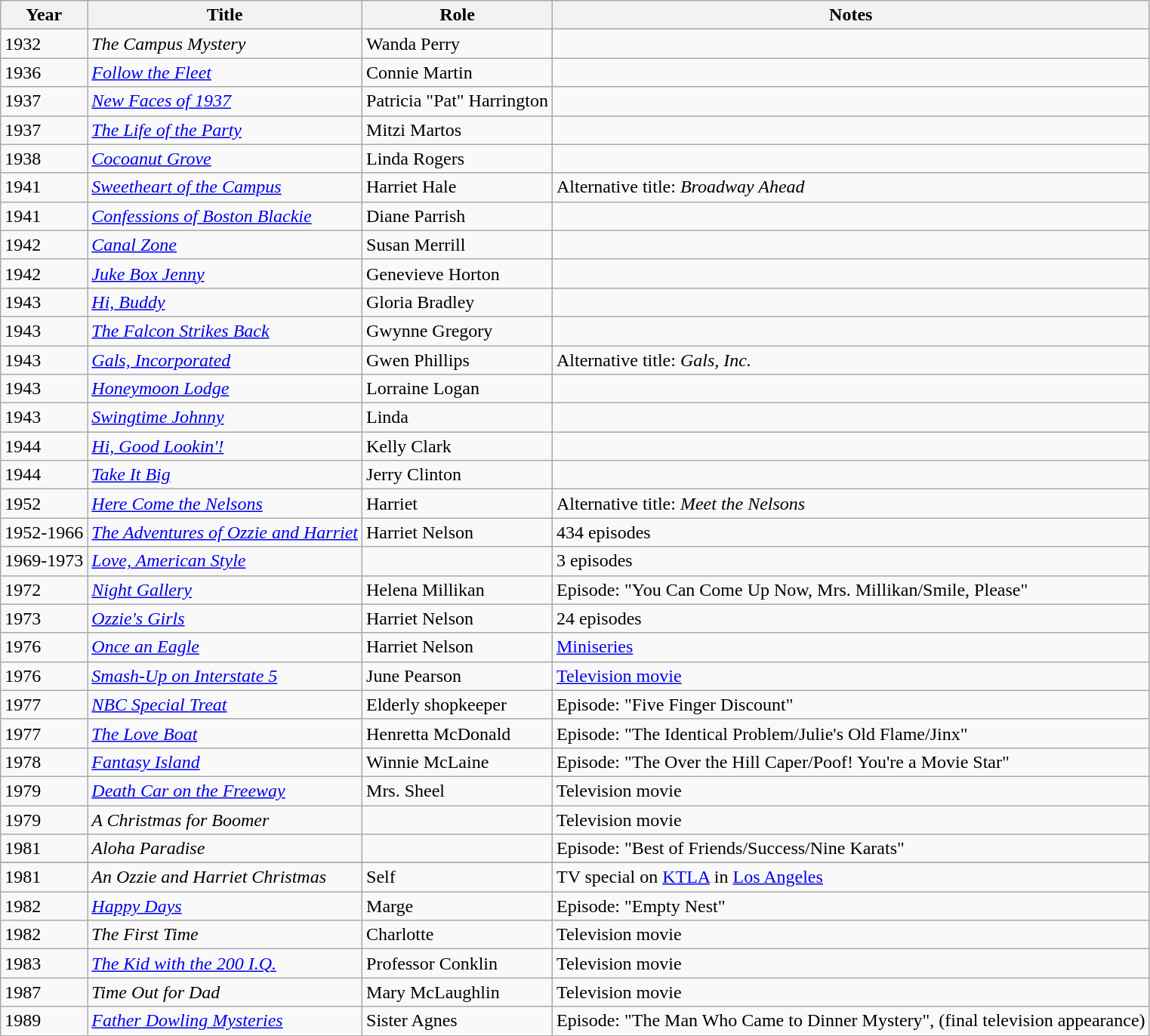<table class="wikitable sortable">
<tr>
<th>Year</th>
<th>Title</th>
<th>Role</th>
<th class="unsortable">Notes</th>
</tr>
<tr>
<td>1932</td>
<td><em>The Campus Mystery</em></td>
<td>Wanda Perry</td>
<td></td>
</tr>
<tr>
<td>1936</td>
<td><em><a href='#'>Follow the Fleet</a></em></td>
<td>Connie Martin</td>
<td></td>
</tr>
<tr>
<td>1937</td>
<td><em><a href='#'>New Faces of 1937</a></em></td>
<td>Patricia "Pat" Harrington</td>
<td></td>
</tr>
<tr>
<td>1937</td>
<td><em><a href='#'>The Life of the Party</a></em></td>
<td>Mitzi Martos</td>
<td></td>
</tr>
<tr>
<td>1938</td>
<td><em><a href='#'>Cocoanut Grove</a></em></td>
<td>Linda Rogers</td>
<td></td>
</tr>
<tr>
<td>1941</td>
<td><em><a href='#'>Sweetheart of the Campus</a></em></td>
<td>Harriet Hale</td>
<td>Alternative title: <em>Broadway Ahead</em></td>
</tr>
<tr>
<td>1941</td>
<td><em><a href='#'>Confessions of Boston Blackie</a></em></td>
<td>Diane Parrish</td>
<td></td>
</tr>
<tr>
<td>1942</td>
<td><em><a href='#'>Canal Zone</a></em></td>
<td>Susan Merrill</td>
<td></td>
</tr>
<tr>
<td>1942</td>
<td><em><a href='#'>Juke Box Jenny</a></em></td>
<td>Genevieve Horton</td>
<td></td>
</tr>
<tr>
<td>1943</td>
<td><em><a href='#'>Hi, Buddy</a></em></td>
<td>Gloria Bradley</td>
<td></td>
</tr>
<tr>
<td>1943</td>
<td><em><a href='#'>The Falcon Strikes Back</a></em></td>
<td>Gwynne Gregory</td>
<td></td>
</tr>
<tr>
<td>1943</td>
<td><em><a href='#'>Gals, Incorporated</a></em></td>
<td>Gwen Phillips</td>
<td>Alternative title: <em>Gals, Inc.</em></td>
</tr>
<tr>
<td>1943</td>
<td><em><a href='#'>Honeymoon Lodge</a></em></td>
<td>Lorraine Logan</td>
<td></td>
</tr>
<tr>
<td>1943</td>
<td><em><a href='#'>Swingtime Johnny</a></em></td>
<td>Linda</td>
<td></td>
</tr>
<tr>
<td>1944</td>
<td><em><a href='#'>Hi, Good Lookin'!</a></em></td>
<td>Kelly Clark</td>
<td></td>
</tr>
<tr>
<td>1944</td>
<td><em><a href='#'>Take It Big</a></em></td>
<td>Jerry Clinton</td>
<td></td>
</tr>
<tr>
<td>1952</td>
<td><em><a href='#'>Here Come the Nelsons</a></em></td>
<td>Harriet</td>
<td>Alternative title: <em>Meet the Nelsons</em></td>
</tr>
<tr>
<td>1952-1966</td>
<td><em><a href='#'>The Adventures of Ozzie and Harriet</a></em></td>
<td>Harriet Nelson</td>
<td>434 episodes</td>
</tr>
<tr>
<td>1969-1973</td>
<td><em><a href='#'>Love, American Style</a></em></td>
<td></td>
<td>3 episodes</td>
</tr>
<tr>
<td>1972</td>
<td><em><a href='#'>Night Gallery</a></em></td>
<td>Helena Millikan</td>
<td>Episode: "You Can Come Up Now, Mrs. Millikan/Smile, Please"</td>
</tr>
<tr>
<td>1973</td>
<td><em><a href='#'>Ozzie's Girls</a></em></td>
<td>Harriet Nelson</td>
<td>24 episodes</td>
</tr>
<tr>
<td>1976</td>
<td><em><a href='#'>Once an Eagle</a></em></td>
<td>Harriet Nelson</td>
<td><a href='#'>Miniseries</a></td>
</tr>
<tr>
<td>1976</td>
<td><em><a href='#'>Smash-Up on Interstate 5</a></em></td>
<td>June Pearson</td>
<td><a href='#'>Television movie</a></td>
</tr>
<tr>
<td>1977</td>
<td><em><a href='#'>NBC Special Treat</a></em></td>
<td>Elderly shopkeeper</td>
<td>Episode: "Five Finger Discount"</td>
</tr>
<tr>
<td>1977</td>
<td><em><a href='#'>The Love Boat</a></em></td>
<td>Henretta McDonald</td>
<td>Episode: "The Identical Problem/Julie's Old Flame/Jinx"</td>
</tr>
<tr>
<td>1978</td>
<td><em><a href='#'>Fantasy Island</a></em></td>
<td>Winnie McLaine</td>
<td>Episode: "The Over the Hill Caper/Poof! You're a Movie Star"</td>
</tr>
<tr>
<td>1979</td>
<td><em><a href='#'>Death Car on the Freeway</a></em></td>
<td>Mrs. Sheel</td>
<td>Television movie</td>
</tr>
<tr>
<td>1979</td>
<td><em>A Christmas for Boomer</em></td>
<td></td>
<td>Television movie</td>
</tr>
<tr>
<td>1981</td>
<td><em>Aloha Paradise</em></td>
<td></td>
<td>Episode: "Best of Friends/Success/Nine Karats"</td>
</tr>
<tr>
</tr>
<tr>
<td>1981</td>
<td><em>An Ozzie and Harriet Christmas</em></td>
<td>Self</td>
<td>TV special on <a href='#'>KTLA</a> in <a href='#'>Los Angeles</a></td>
</tr>
<tr>
<td>1982</td>
<td><em><a href='#'>Happy Days</a></em></td>
<td>Marge</td>
<td>Episode: "Empty Nest"</td>
</tr>
<tr>
<td>1982</td>
<td><em>The First Time</em></td>
<td>Charlotte</td>
<td>Television movie</td>
</tr>
<tr>
<td>1983</td>
<td><em><a href='#'>The Kid with the 200 I.Q.</a></em></td>
<td>Professor Conklin</td>
<td>Television movie</td>
</tr>
<tr>
<td>1987</td>
<td><em>Time Out for Dad</em></td>
<td>Mary McLaughlin</td>
<td>Television movie</td>
</tr>
<tr>
<td>1989</td>
<td><em><a href='#'>Father Dowling Mysteries</a></em></td>
<td>Sister Agnes</td>
<td>Episode: "The Man Who Came to Dinner Mystery", (final television appearance)</td>
</tr>
</table>
